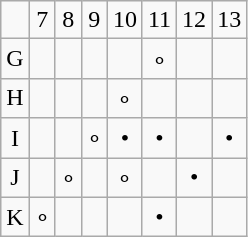<table class="wikitable" style="text-align:center">
<tr>
<td></td>
<td>7</td>
<td>8</td>
<td>9</td>
<td>10</td>
<td>11</td>
<td>12</td>
<td>13</td>
</tr>
<tr>
<td>G</td>
<td></td>
<td></td>
<td></td>
<td></td>
<td>∘</td>
<td></td>
<td></td>
</tr>
<tr>
<td>H</td>
<td></td>
<td></td>
<td></td>
<td>∘</td>
<td></td>
<td></td>
<td></td>
</tr>
<tr>
<td>I</td>
<td></td>
<td></td>
<td>∘</td>
<td>•</td>
<td>•</td>
<td></td>
<td>•</td>
</tr>
<tr>
<td>J</td>
<td></td>
<td>∘</td>
<td></td>
<td>∘</td>
<td></td>
<td>•</td>
<td></td>
</tr>
<tr>
<td>K</td>
<td>∘</td>
<td></td>
<td></td>
<td></td>
<td>•</td>
<td></td>
<td></td>
</tr>
</table>
